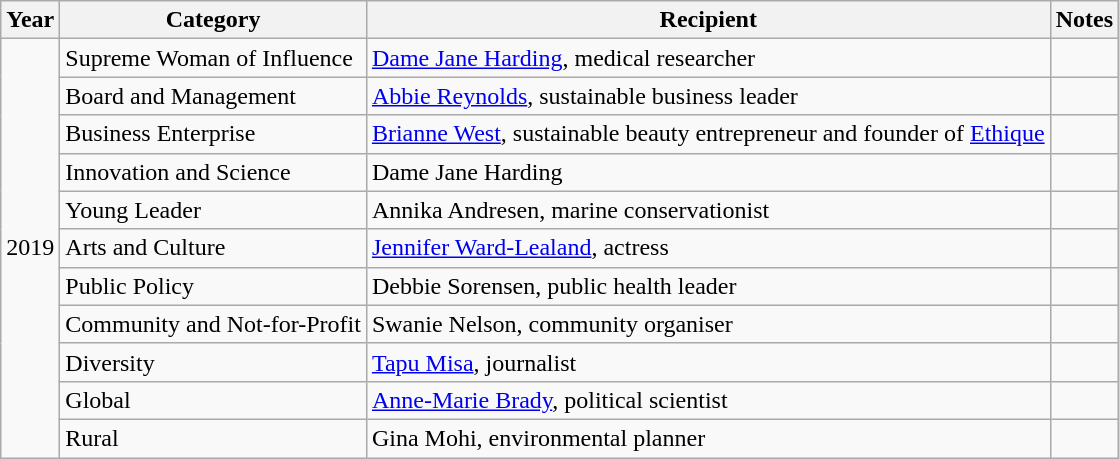<table class="wikitable">
<tr>
<th>Year</th>
<th>Category</th>
<th>Recipient</th>
<th>Notes</th>
</tr>
<tr>
<td rowspan="11">2019</td>
<td>Supreme Woman of Influence</td>
<td><a href='#'>Dame Jane Harding</a>, medical researcher</td>
<td></td>
</tr>
<tr>
<td>Board and Management</td>
<td><a href='#'>Abbie Reynolds</a>, sustainable business leader</td>
<td></td>
</tr>
<tr>
<td>Business Enterprise</td>
<td><a href='#'>Brianne West</a>, sustainable beauty entrepreneur and founder of <a href='#'>Ethique</a></td>
<td></td>
</tr>
<tr>
<td>Innovation and Science</td>
<td>Dame Jane Harding</td>
<td></td>
</tr>
<tr>
<td>Young Leader</td>
<td>Annika Andresen, marine conservationist</td>
<td></td>
</tr>
<tr>
<td>Arts and Culture</td>
<td><a href='#'>Jennifer Ward-Lealand</a>, actress</td>
<td></td>
</tr>
<tr>
<td>Public Policy</td>
<td>Debbie Sorensen, public health leader</td>
<td></td>
</tr>
<tr>
<td>Community and Not-for-Profit</td>
<td>Swanie Nelson, community organiser</td>
<td></td>
</tr>
<tr>
<td>Diversity</td>
<td><a href='#'>Tapu Misa</a>, journalist</td>
<td></td>
</tr>
<tr>
<td>Global</td>
<td><a href='#'>Anne-Marie Brady</a>, political scientist</td>
<td></td>
</tr>
<tr>
<td>Rural</td>
<td>Gina Mohi, environmental planner</td>
<td></td>
</tr>
</table>
